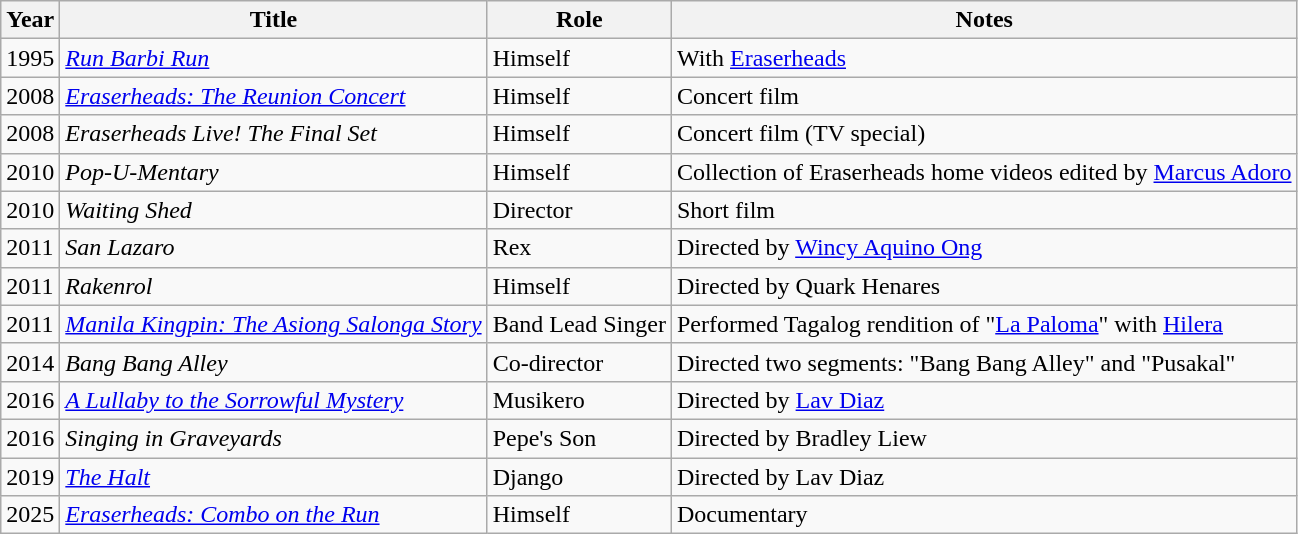<table class="wikitable sortable">
<tr>
<th>Year</th>
<th>Title</th>
<th>Role</th>
<th class="unsortable">Notes</th>
</tr>
<tr>
<td>1995</td>
<td><em><a href='#'>Run Barbi Run</a></em></td>
<td>Himself</td>
<td>With <a href='#'>Eraserheads</a></td>
</tr>
<tr>
<td>2008</td>
<td><em><a href='#'>Eraserheads: The Reunion Concert</a></em></td>
<td>Himself</td>
<td>Concert film</td>
</tr>
<tr>
<td>2008</td>
<td><em>Eraserheads Live! The Final Set</em></td>
<td>Himself</td>
<td>Concert film (TV special)</td>
</tr>
<tr>
<td>2010</td>
<td><em>Pop-U-Mentary</em></td>
<td>Himself</td>
<td>Collection of Eraserheads home videos edited by <a href='#'>Marcus Adoro</a></td>
</tr>
<tr>
<td>2010</td>
<td><em>Waiting Shed</em></td>
<td>Director</td>
<td>Short film</td>
</tr>
<tr>
<td>2011</td>
<td><em>San Lazaro</em></td>
<td>Rex</td>
<td>Directed by <a href='#'>Wincy Aquino Ong</a></td>
</tr>
<tr>
<td>2011</td>
<td><em>Rakenrol</em></td>
<td>Himself</td>
<td>Directed by Quark Henares</td>
</tr>
<tr>
<td>2011</td>
<td><em><a href='#'>Manila Kingpin: The Asiong Salonga Story</a></em></td>
<td>Band Lead Singer</td>
<td>Performed Tagalog rendition of "<a href='#'>La Paloma</a>" with <a href='#'>Hilera</a></td>
</tr>
<tr>
<td>2014</td>
<td><em>Bang Bang Alley</em></td>
<td>Co-director</td>
<td>Directed two segments: "Bang Bang Alley" and "Pusakal"</td>
</tr>
<tr>
<td>2016</td>
<td><em><a href='#'>A Lullaby to the Sorrowful Mystery</a></em></td>
<td>Musikero</td>
<td>Directed by <a href='#'>Lav Diaz</a></td>
</tr>
<tr>
<td>2016</td>
<td><em>Singing in Graveyards</em></td>
<td>Pepe's Son</td>
<td>Directed by Bradley Liew</td>
</tr>
<tr>
<td>2019</td>
<td><em><a href='#'>The Halt</a></em></td>
<td>Django</td>
<td>Directed by Lav Diaz</td>
</tr>
<tr>
<td>2025</td>
<td><em><a href='#'>Eraserheads: Combo on the Run</a></em></td>
<td>Himself</td>
<td>Documentary</td>
</tr>
</table>
